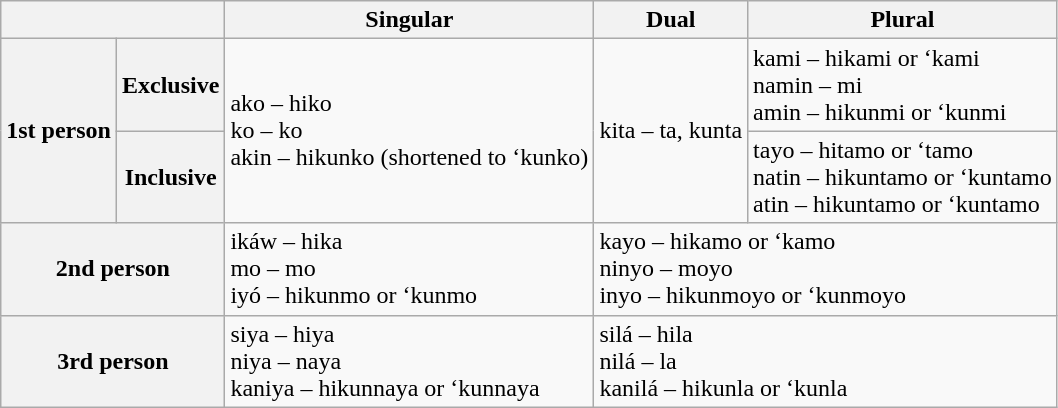<table class="wikitable">
<tr>
<th colspan="2"></th>
<th>Singular</th>
<th>Dual</th>
<th>Plural</th>
</tr>
<tr>
<th rowspan="2">1st person</th>
<th>Exclusive</th>
<td rowspan="2">ako – hiko<br>ko – ko<br>akin – hikunko (shortened to ‘kunko)</td>
<td rowspan="2">kita – ta, kunta</td>
<td>kami – hikami or ‘kami<br>namin – mi<br>amin – hikunmi or ‘kunmi</td>
</tr>
<tr>
<th>Inclusive</th>
<td>tayo – hitamo or ‘tamo<br>natin – hikuntamo or ‘kuntamo<br>atin – hikuntamo or ‘kuntamo</td>
</tr>
<tr>
<th colspan="2">2nd person</th>
<td>ikáw – hika<br>mo – mo<br>iyó – hikunmo or ‘kunmo</td>
<td colspan="2">kayo – hikamo or ‘kamo<br>ninyo – moyo<br>inyo – hikunmoyo or ‘kunmoyo</td>
</tr>
<tr>
<th colspan="2">3rd person</th>
<td>siya – hiya<br>niya – naya<br>kaniya – hikunnaya or ‘kunnaya</td>
<td colspan="2">silá – hila<br>nilá – la<br>kanilá – hikunla or ‘kunla</td>
</tr>
</table>
